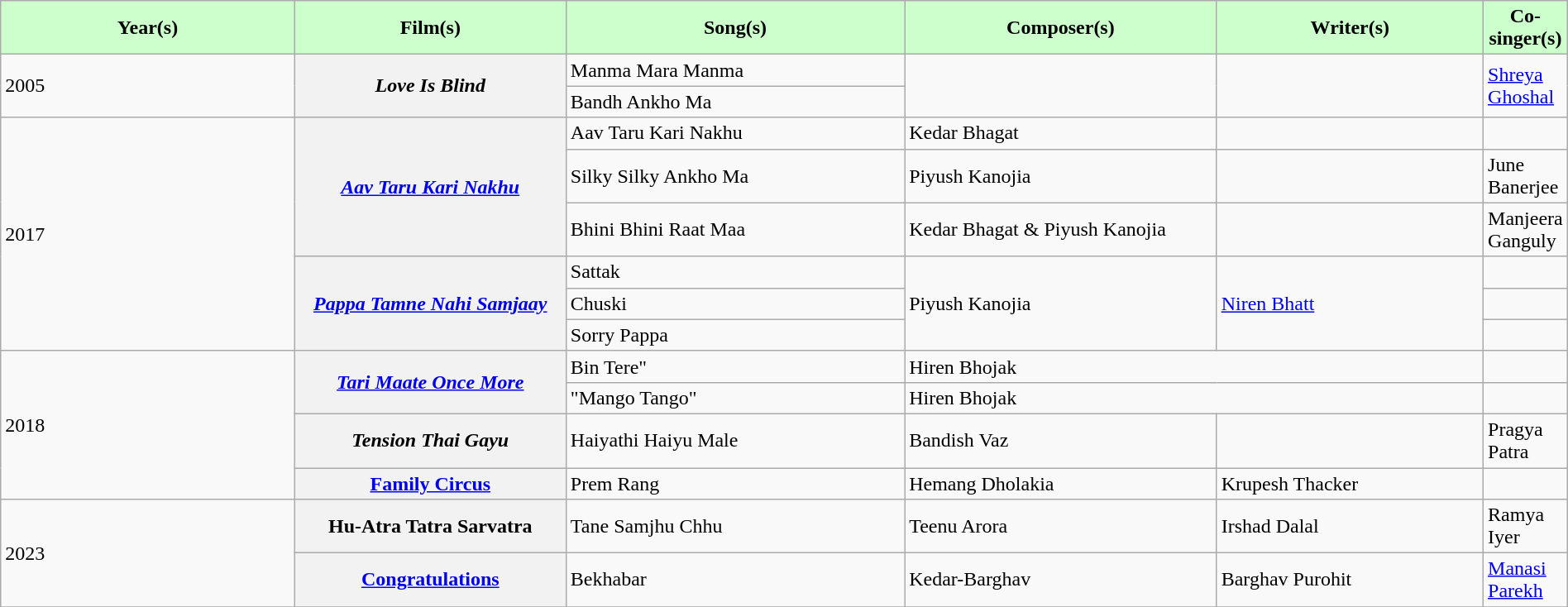<table class="wikitable plainrowheaders" style="width:100%;" textcolor:#000;">
<tr style="background:#cfc; text-align:center;">
<td scope="col" style="width:20%;"><strong>Year(s)</strong></td>
<td scope="col" style="width:18%;"><strong>Film(s)</strong></td>
<td scope="col" style="width:23%;"><strong>Song(s)</strong></td>
<td scope="col" style="width:21%;"><strong>Composer(s)</strong></td>
<td scope="col" style="width:21%;"><strong>Writer(s)</strong></td>
<td scope="col" style="width:21%;"><strong>Co-singer(s)</strong></td>
</tr>
<tr>
<td rowspan="2">2005</td>
<th rowspan="2"><em>Love Is Blind</em></th>
<td>Manma Mara Manma</td>
<td rowspan="2"></td>
<td rowspan="2"></td>
<td rowspan="2"><a href='#'>Shreya Ghoshal</a></td>
</tr>
<tr>
<td>Bandh Ankho Ma</td>
</tr>
<tr>
<td rowspan="6">2017</td>
<th rowspan="3"><em><a href='#'>Aav Taru Kari Nakhu</a></em></th>
<td>Aav Taru Kari Nakhu</td>
<td>Kedar Bhagat</td>
<td></td>
<td></td>
</tr>
<tr>
<td>Silky Silky Ankho Ma</td>
<td>Piyush Kanojia</td>
<td></td>
<td>June Banerjee</td>
</tr>
<tr>
<td>Bhini Bhini Raat Maa</td>
<td>Kedar Bhagat & Piyush Kanojia</td>
<td></td>
<td>Manjeera Ganguly</td>
</tr>
<tr>
<th Rowspan=3><em><a href='#'>Pappa Tamne Nahi Samjaay</a></em></th>
<td>Sattak</td>
<td rowspan=3>Piyush Kanojia</td>
<td rowspan=3><a href='#'>Niren Bhatt</a></td>
<td></td>
</tr>
<tr>
<td>Chuski</td>
<td></td>
</tr>
<tr>
<td>Sorry Pappa</td>
<td></td>
</tr>
<tr>
<td rowspan="4">2018</td>
<th Rowspan="2"><em><a href='#'>Tari Maate Once More</a></em></th>
<td>Bin Tere"</td>
<td colspan="2">Hiren Bhojak</td>
<td></td>
</tr>
<tr>
<td>"Mango Tango"</td>
<td colspan="2">Hiren Bhojak</td>
<td></td>
</tr>
<tr>
<th><em>Tension Thai Gayu</em></th>
<td>Haiyathi Haiyu Male</td>
<td>Bandish Vaz</td>
<td></td>
<td>Pragya Patra</td>
</tr>
<tr>
<th><a href='#'>Family Circus</a></th>
<td>Prem Rang</td>
<td>Hemang Dholakia</td>
<td>Krupesh Thacker</td>
<td></td>
</tr>
<tr>
<td Rowspan="2">2023</td>
<th>Hu-Atra Tatra Sarvatra</th>
<td>Tane Samjhu Chhu</td>
<td>Teenu Arora</td>
<td>Irshad Dalal</td>
<td>Ramya Iyer</td>
</tr>
<tr>
<th><a href='#'>Congratulations</a></th>
<td>Bekhabar</td>
<td>Kedar-Barghav</td>
<td>Barghav Purohit</td>
<td><a href='#'>Manasi Parekh</a></td>
</tr>
<tr>
</tr>
</table>
